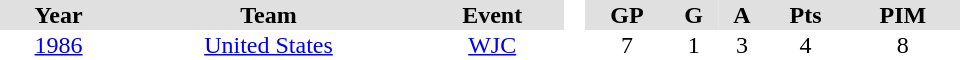<table border="0" cellpadding="1" cellspacing="0" style="text-align:center; width:40em">
<tr ALIGN="center" bgcolor="#e0e0e0">
<th>Year</th>
<th>Team</th>
<th>Event</th>
<th rowspan="99" bgcolor="#ffffff"> </th>
<th>GP</th>
<th>G</th>
<th>A</th>
<th>Pts</th>
<th>PIM</th>
</tr>
<tr>
<td><a href='#'>1986</a></td>
<td><a href='#'>United States</a></td>
<td><a href='#'>WJC</a></td>
<td>7</td>
<td>1</td>
<td>3</td>
<td>4</td>
<td>8</td>
</tr>
</table>
